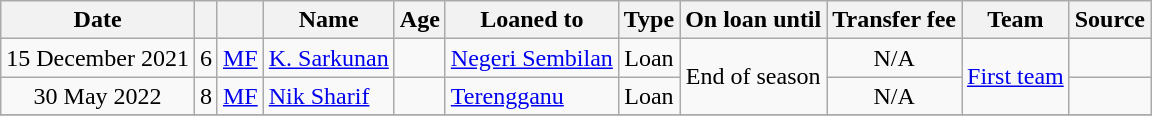<table class="wikitable sortable" style="text-align:center; font-size:100%; ">
<tr>
<th>Date</th>
<th></th>
<th></th>
<th>Name</th>
<th>Age</th>
<th>Loaned to</th>
<th>Type</th>
<th>On loan until</th>
<th>Transfer fee</th>
<th>Team</th>
<th>Source</th>
</tr>
<tr>
<td>15 December 2021</td>
<td>6</td>
<td><a href='#'>MF</a></td>
<td style="text-align:left"> <a href='#'>K. Sarkunan</a></td>
<td></td>
<td style="text-align:left"> <a href='#'>Negeri Sembilan</a></td>
<td>Loan</td>
<td rowspan="2">End of season</td>
<td>N/A</td>
<td rowspan="2"><a href='#'>First team</a></td>
<td></td>
</tr>
<tr>
<td>30 May 2022</td>
<td>8</td>
<td><a href='#'>MF</a></td>
<td style="text-align:left"> <a href='#'>Nik Sharif</a></td>
<td></td>
<td style="text-align:left"> <a href='#'>Terengganu</a></td>
<td>Loan</td>
<td>N/A</td>
<td></td>
</tr>
<tr>
</tr>
</table>
